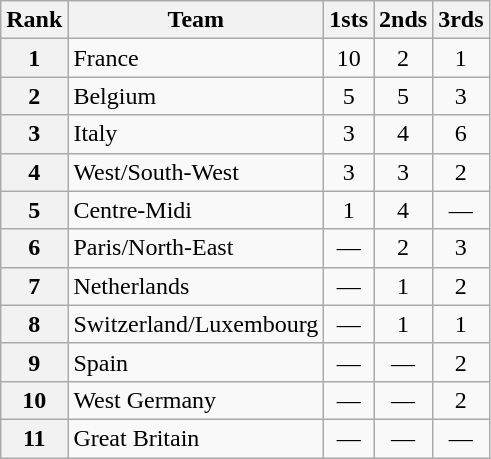<table class="wikitable" style="text-align:center;">
<tr>
<th scope="col">Rank</th>
<th scope="col">Team</th>
<th scope="col">1sts</th>
<th scope="col">2nds</th>
<th scope="col">3rds</th>
</tr>
<tr>
<th scope="row">1</th>
<td style="text-align:left;">France</td>
<td>10</td>
<td>2</td>
<td>1</td>
</tr>
<tr>
<th scope="row">2</th>
<td style="text-align:left;">Belgium</td>
<td>5</td>
<td>5</td>
<td>3</td>
</tr>
<tr>
<th scope="row">3</th>
<td style="text-align:left;">Italy</td>
<td>3</td>
<td>4</td>
<td>6</td>
</tr>
<tr>
<th scope="row">4</th>
<td style="text-align:left;">West/South-West</td>
<td>3</td>
<td>3</td>
<td>2</td>
</tr>
<tr>
<th scope="row">5</th>
<td style="text-align:left;">Centre-Midi</td>
<td>1</td>
<td>4</td>
<td>—</td>
</tr>
<tr>
<th scope="row">6</th>
<td style="text-align:left;">Paris/North-East</td>
<td>—</td>
<td>2</td>
<td>3</td>
</tr>
<tr>
<th scope="row">7</th>
<td style="text-align:left;">Netherlands</td>
<td>—</td>
<td>1</td>
<td>2</td>
</tr>
<tr>
<th scope="row">8</th>
<td style="text-align:left;">Switzerland/Luxembourg</td>
<td>—</td>
<td>1</td>
<td>1</td>
</tr>
<tr>
<th scope="row">9</th>
<td style="text-align:left;">Spain</td>
<td>—</td>
<td>—</td>
<td>2</td>
</tr>
<tr>
<th scope="row">10</th>
<td style="text-align:left;">West Germany</td>
<td>—</td>
<td>—</td>
<td>2</td>
</tr>
<tr>
<th scope="row">11</th>
<td style="text-align:left;">Great Britain</td>
<td>—</td>
<td>—</td>
<td>—</td>
</tr>
</table>
